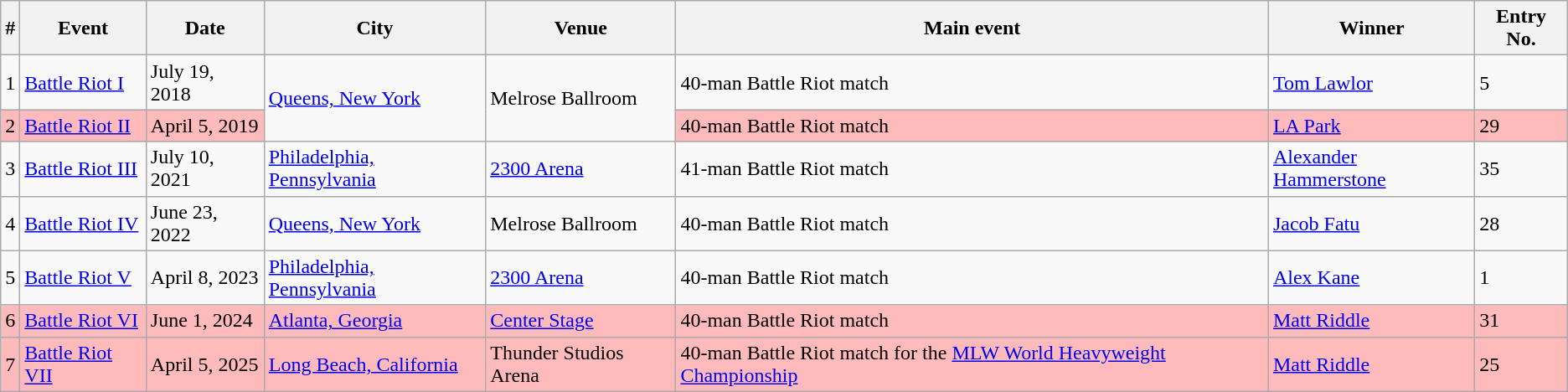<table class="wikitable sortable">
<tr>
<th>#</th>
<th>Event</th>
<th>Date</th>
<th>City</th>
<th>Venue</th>
<th>Main event</th>
<th>Winner</th>
<th>Entry No.</th>
</tr>
<tr>
<td>1</td>
<td><a href='#'>Battle Riot I</a></td>
<td>July 19, 2018</td>
<td rowspan="2"><a href='#'>Queens, New York</a></td>
<td rowspan="2">Melrose Ballroom</td>
<td>40-man Battle Riot match</td>
<td><a href='#'>Tom Lawlor</a></td>
<td>5</td>
</tr>
<tr style="background: #FBB;">
<td>2</td>
<td><a href='#'>Battle Riot II</a></td>
<td>April 5, 2019</td>
<td>40-man Battle Riot match</td>
<td><a href='#'>LA Park</a></td>
<td>29</td>
</tr>
<tr>
<td>3</td>
<td><a href='#'>Battle Riot III</a></td>
<td>July 10, 2021</td>
<td><a href='#'>Philadelphia, Pennsylvania</a></td>
<td><a href='#'>2300 Arena</a></td>
<td>41-man Battle Riot match</td>
<td><a href='#'>Alexander Hammerstone</a></td>
<td>35</td>
</tr>
<tr>
<td>4</td>
<td><a href='#'>Battle Riot IV</a></td>
<td>June 23, 2022</td>
<td><a href='#'>Queens, New York</a></td>
<td>Melrose Ballroom</td>
<td>40-man Battle Riot match</td>
<td><a href='#'>Jacob Fatu</a></td>
<td>28</td>
</tr>
<tr>
<td>5</td>
<td><a href='#'>Battle Riot V</a></td>
<td>April 8, 2023</td>
<td><a href='#'>Philadelphia, Pennsylvania</a></td>
<td><a href='#'>2300 Arena</a></td>
<td>40-man Battle Riot match</td>
<td><a href='#'>Alex Kane</a></td>
<td>1</td>
</tr>
<tr style="background: #FBB;">
<td>6</td>
<td><a href='#'>Battle Riot VI</a></td>
<td>June 1, 2024</td>
<td><a href='#'>Atlanta, Georgia</a></td>
<td><a href='#'>Center Stage</a></td>
<td>40-man Battle Riot match</td>
<td><a href='#'>Matt Riddle</a></td>
<td>31</td>
</tr>
<tr style="background: #FBB;">
<td>7</td>
<td><a href='#'>Battle Riot VII</a></td>
<td>April 5, 2025</td>
<td><a href='#'>Long Beach, California</a></td>
<td>Thunder Studios Arena</td>
<td>40-man Battle Riot match for the <a href='#'>MLW World Heavyweight Championship</a></td>
<td><a href='#'>Matt Riddle</a></td>
<td>25</td>
</tr>
</table>
